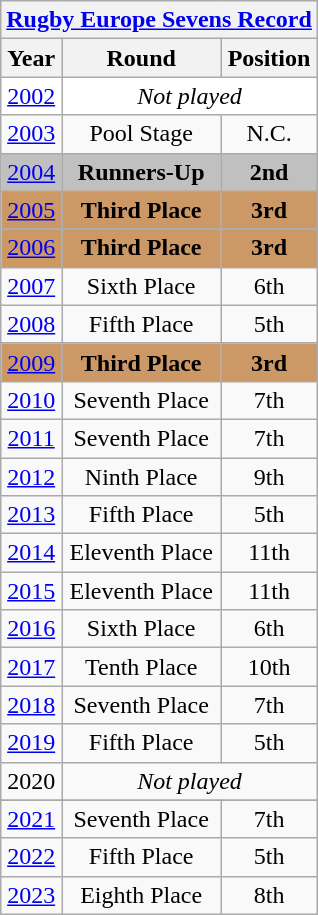<table class="wikitable" style="text-align: center;">
<tr>
<th colspan=10><a href='#'>Rugby Europe Sevens Record</a></th>
</tr>
<tr>
<th>Year</th>
<th>Round</th>
<th>Position</th>
</tr>
<tr style="background:white">
<td> <a href='#'>2002</a></td>
<td colspan="6" rowspan=1><em>Not played</em></td>
</tr>
<tr>
<td> <a href='#'>2003</a></td>
<td>Pool Stage</td>
<td>N.C.</td>
</tr>
<tr style="background:silver">
<td> <a href='#'>2004</a></td>
<td><strong>Runners-Up</strong></td>
<td><strong>2nd</strong></td>
</tr>
<tr style="background:#cc9966;">
<td> <a href='#'>2005</a></td>
<td><strong>Third Place</strong></td>
<td><strong>3rd</strong></td>
</tr>
<tr style="background:#cc9966;">
<td> <a href='#'>2006</a></td>
<td><strong>Third Place</strong></td>
<td><strong>3rd</strong></td>
</tr>
<tr>
<td> <a href='#'>2007</a></td>
<td>Sixth Place</td>
<td>6th</td>
</tr>
<tr style="background:;">
<td> <a href='#'>2008</a></td>
<td>Fifth Place</td>
<td>5th</td>
</tr>
<tr style="background:#cc9966">
<td> <a href='#'>2009</a></td>
<td><strong>Third Place</strong></td>
<td><strong>3rd</strong></td>
</tr>
<tr>
<td> <a href='#'>2010</a></td>
<td>Seventh Place</td>
<td>7th</td>
</tr>
<tr>
<td> <a href='#'>2011</a></td>
<td>Seventh Place</td>
<td>7th</td>
</tr>
<tr>
<td> <a href='#'>2012</a></td>
<td>Ninth Place</td>
<td>9th</td>
</tr>
<tr>
<td>  <a href='#'>2013</a></td>
<td>Fifth Place</td>
<td>5th</td>
</tr>
<tr>
<td> <a href='#'>2014</a></td>
<td>Eleventh Place</td>
<td>11th</td>
</tr>
<tr>
<td> <a href='#'>2015</a></td>
<td>Eleventh Place</td>
<td>11th</td>
</tr>
<tr>
<td> <a href='#'>2016</a></td>
<td>Sixth Place</td>
<td>6th</td>
</tr>
<tr>
<td> <a href='#'>2017</a></td>
<td>Tenth Place</td>
<td>10th</td>
</tr>
<tr>
<td> <a href='#'>2018</a></td>
<td>Seventh Place</td>
<td>7th</td>
</tr>
<tr>
<td>  <a href='#'>2019</a></td>
<td>Fifth Place</td>
<td>5th</td>
</tr>
<tr>
<td> 2020</td>
<td colspan="6" rowspan=1><em>Not played</em></td>
</tr>
<tr>
</tr>
<tr>
<td>  <a href='#'>2021</a></td>
<td>Seventh Place</td>
<td>7th</td>
</tr>
<tr>
<td>  <a href='#'>2022</a></td>
<td>Fifth Place</td>
<td>5th</td>
</tr>
<tr>
<td>  <a href='#'>2023</a></td>
<td>Eighth Place</td>
<td>8th</td>
</tr>
</table>
